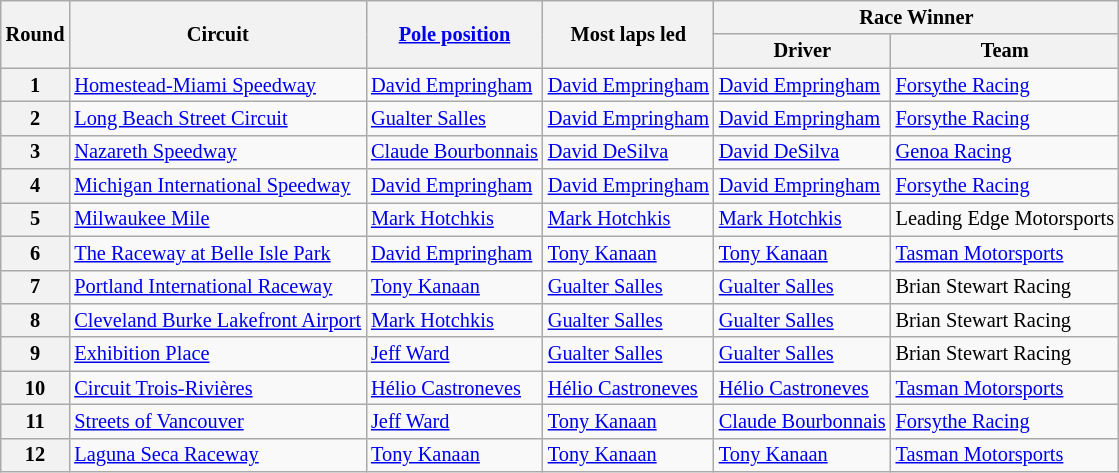<table class="wikitable" style="font-size: 85%">
<tr>
<th rowspan="2">Round</th>
<th rowspan="2">Circuit</th>
<th rowspan="2"><a href='#'>Pole position</a></th>
<th rowspan="2">Most laps led</th>
<th colspan="2">Race Winner</th>
</tr>
<tr>
<th>Driver</th>
<th>Team</th>
</tr>
<tr>
<th>1</th>
<td> <a href='#'>Homestead-Miami Speedway</a></td>
<td> <a href='#'>David Empringham</a></td>
<td nowrap=""> <a href='#'>David Empringham</a></td>
<td> <a href='#'>David Empringham</a></td>
<td><a href='#'>Forsythe Racing</a></td>
</tr>
<tr>
<th>2</th>
<td> <a href='#'>Long Beach Street Circuit</a></td>
<td> <a href='#'>Gualter Salles</a></td>
<td> <a href='#'>David Empringham</a></td>
<td> <a href='#'>David Empringham</a></td>
<td nowrap=""><a href='#'>Forsythe Racing</a></td>
</tr>
<tr>
<th>3</th>
<td> <a href='#'>Nazareth Speedway</a></td>
<td> <a href='#'>Claude Bourbonnais</a></td>
<td> <a href='#'>David DeSilva</a></td>
<td> <a href='#'>David DeSilva</a></td>
<td><a href='#'>Genoa Racing</a></td>
</tr>
<tr>
<th>4</th>
<td> <a href='#'>Michigan International Speedway</a></td>
<td> <a href='#'>David Empringham</a></td>
<td> <a href='#'>David Empringham</a></td>
<td> <a href='#'>David Empringham</a></td>
<td><a href='#'>Forsythe Racing</a></td>
</tr>
<tr>
<th>5</th>
<td> <a href='#'>Milwaukee Mile</a></td>
<td> <a href='#'>Mark Hotchkis</a></td>
<td> <a href='#'>Mark Hotchkis</a></td>
<td> <a href='#'>Mark Hotchkis</a></td>
<td>Leading Edge Motorsports</td>
</tr>
<tr>
<th>6</th>
<td> <a href='#'>The Raceway at Belle Isle Park</a></td>
<td> <a href='#'>David Empringham</a></td>
<td> <a href='#'>Tony Kanaan</a></td>
<td> <a href='#'>Tony Kanaan</a></td>
<td><a href='#'>Tasman Motorsports</a></td>
</tr>
<tr>
<th>7</th>
<td> <a href='#'>Portland International Raceway</a></td>
<td> <a href='#'>Tony Kanaan</a></td>
<td> <a href='#'>Gualter Salles</a></td>
<td> <a href='#'>Gualter Salles</a></td>
<td>Brian Stewart Racing</td>
</tr>
<tr>
<th>8</th>
<td> <a href='#'>Cleveland Burke Lakefront Airport</a></td>
<td> <a href='#'>Mark Hotchkis</a></td>
<td> <a href='#'>Gualter Salles</a></td>
<td> <a href='#'>Gualter Salles</a></td>
<td>Brian Stewart Racing</td>
</tr>
<tr>
<th>9</th>
<td> <a href='#'>Exhibition Place</a></td>
<td> <a href='#'>Jeff Ward</a></td>
<td> <a href='#'>Gualter Salles</a></td>
<td nowrap=""> <a href='#'>Gualter Salles</a></td>
<td>Brian Stewart Racing</td>
</tr>
<tr>
<th>10</th>
<td> <a href='#'>Circuit Trois-Rivières</a></td>
<td nowrap=""> <a href='#'>Hélio Castroneves</a></td>
<td> <a href='#'>Hélio Castroneves</a></td>
<td> <a href='#'>Hélio Castroneves</a></td>
<td><a href='#'>Tasman Motorsports</a></td>
</tr>
<tr>
<th>11</th>
<td> <a href='#'>Streets of Vancouver</a></td>
<td> <a href='#'>Jeff Ward</a></td>
<td> <a href='#'>Tony Kanaan</a></td>
<td> <a href='#'>Claude Bourbonnais</a></td>
<td><a href='#'>Forsythe Racing</a></td>
</tr>
<tr>
<th>12</th>
<td> <a href='#'>Laguna Seca Raceway</a></td>
<td> <a href='#'>Tony Kanaan</a></td>
<td> <a href='#'>Tony Kanaan</a></td>
<td> <a href='#'>Tony Kanaan</a></td>
<td><a href='#'>Tasman Motorsports</a></td>
</tr>
</table>
